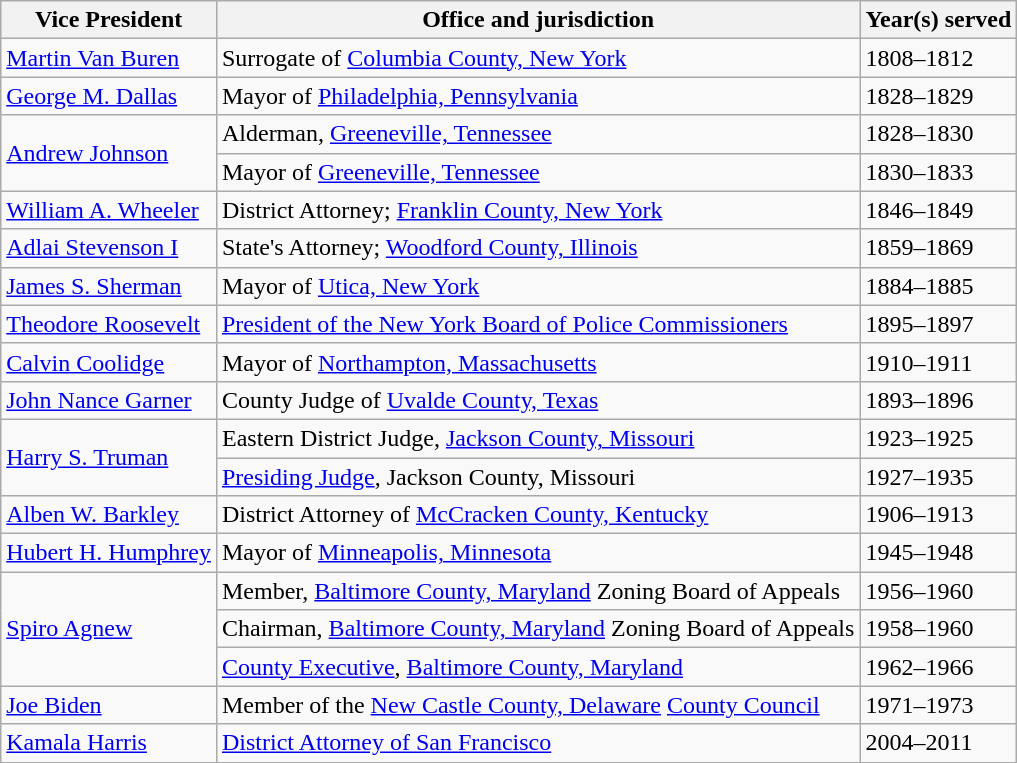<table class=wikitable>
<tr>
<th>Vice President</th>
<th>Office and jurisdiction</th>
<th>Year(s) served</th>
</tr>
<tr>
<td><a href='#'>Martin Van Buren</a></td>
<td>Surrogate of <a href='#'>Columbia County, New York</a></td>
<td>1808–1812</td>
</tr>
<tr>
<td><a href='#'>George M. Dallas</a></td>
<td>Mayor of <a href='#'>Philadelphia, Pennsylvania</a></td>
<td>1828–1829</td>
</tr>
<tr>
<td rowspan=2><a href='#'>Andrew Johnson</a></td>
<td>Alderman, <a href='#'>Greeneville, Tennessee</a></td>
<td>1828–1830</td>
</tr>
<tr>
<td>Mayor of <a href='#'>Greeneville, Tennessee</a></td>
<td>1830–1833</td>
</tr>
<tr>
<td><a href='#'>William A. Wheeler</a></td>
<td>District Attorney; <a href='#'>Franklin County, New York</a></td>
<td>1846–1849</td>
</tr>
<tr>
<td><a href='#'>Adlai Stevenson I</a></td>
<td>State's Attorney; <a href='#'>Woodford County, Illinois</a></td>
<td>1859–1869</td>
</tr>
<tr>
<td><a href='#'>James S. Sherman</a></td>
<td>Mayor of <a href='#'>Utica, New York</a></td>
<td>1884–1885</td>
</tr>
<tr>
<td><a href='#'>Theodore Roosevelt</a></td>
<td><a href='#'>President of the New York Board of Police Commissioners</a></td>
<td>1895–1897</td>
</tr>
<tr>
<td><a href='#'>Calvin Coolidge</a></td>
<td>Mayor of <a href='#'>Northampton, Massachusetts</a></td>
<td>1910–1911</td>
</tr>
<tr>
<td><a href='#'>John Nance Garner</a></td>
<td>County Judge of <a href='#'>Uvalde County, Texas</a></td>
<td>1893–1896</td>
</tr>
<tr>
<td rowspan=2><a href='#'>Harry S. Truman</a></td>
<td>Eastern District Judge, <a href='#'>Jackson County, Missouri</a></td>
<td>1923–1925</td>
</tr>
<tr>
<td><a href='#'>Presiding Judge</a>, Jackson County, Missouri</td>
<td>1927–1935</td>
</tr>
<tr>
<td><a href='#'>Alben W. Barkley</a></td>
<td>District Attorney of <a href='#'>McCracken County, Kentucky</a></td>
<td>1906–1913</td>
</tr>
<tr>
<td><a href='#'>Hubert H. Humphrey</a></td>
<td>Mayor of <a href='#'>Minneapolis, Minnesota</a></td>
<td>1945–1948</td>
</tr>
<tr>
<td rowspan=3><a href='#'>Spiro Agnew</a></td>
<td>Member, <a href='#'>Baltimore County, Maryland</a> Zoning Board of Appeals</td>
<td>1956–1960</td>
</tr>
<tr>
<td>Chairman, <a href='#'>Baltimore County, Maryland</a> Zoning Board of Appeals</td>
<td>1958–1960</td>
</tr>
<tr>
<td><a href='#'>County Executive</a>, <a href='#'>Baltimore County, Maryland</a></td>
<td>1962–1966</td>
</tr>
<tr>
<td><a href='#'>Joe Biden</a></td>
<td>Member of the <a href='#'>New Castle County, Delaware</a> <a href='#'>County Council</a></td>
<td>1971–1973</td>
</tr>
<tr>
<td><a href='#'>Kamala Harris</a></td>
<td><a href='#'>District Attorney of San Francisco</a></td>
<td>2004–2011</td>
</tr>
</table>
